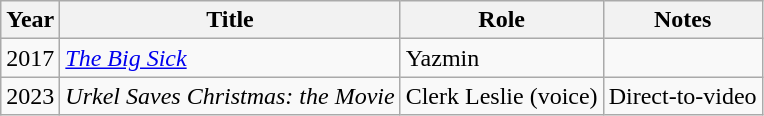<table class="wikitable sortable">
<tr>
<th>Year</th>
<th>Title</th>
<th>Role</th>
<th>Notes</th>
</tr>
<tr>
<td>2017</td>
<td><em><a href='#'>The Big Sick</a></em></td>
<td>Yazmin</td>
<td></td>
</tr>
<tr>
<td>2023</td>
<td><em>Urkel Saves Christmas: the Movie</em></td>
<td>Clerk Leslie (voice)</td>
<td>Direct-to-video</td>
</tr>
</table>
